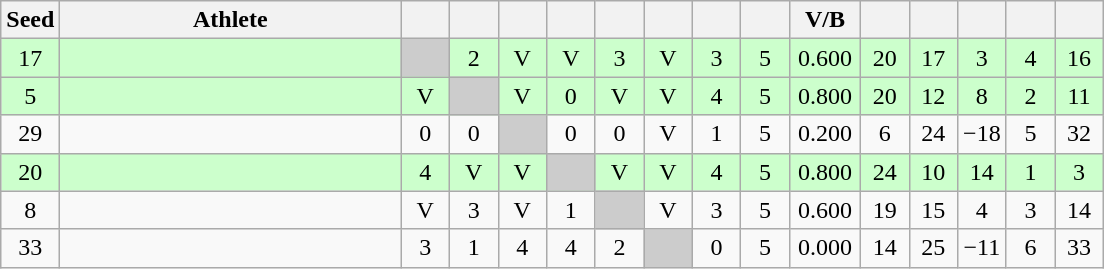<table class="wikitable" style="text-align:center">
<tr>
<th width="25">Seed</th>
<th width="220">Athlete</th>
<th width="25"></th>
<th width="25"></th>
<th width="25"></th>
<th width="25"></th>
<th width="25"></th>
<th width="25"></th>
<th width="25"></th>
<th width="25"></th>
<th width="40">V/B</th>
<th width="25"></th>
<th width="25"></th>
<th width="25"></th>
<th width="25"></th>
<th width="25"></th>
</tr>
<tr bgcolor=ccffcc>
<td>17</td>
<td align=left></td>
<td bgcolor="#cccccc"></td>
<td>2</td>
<td>V</td>
<td>V</td>
<td>3</td>
<td>V</td>
<td>3</td>
<td>5</td>
<td>0.600</td>
<td>20</td>
<td>17</td>
<td>3</td>
<td>4</td>
<td>16</td>
</tr>
<tr bgcolor=ccffcc>
<td>5</td>
<td align=left></td>
<td>V</td>
<td bgcolor="#cccccc"></td>
<td>V</td>
<td>0</td>
<td>V</td>
<td>V</td>
<td>4</td>
<td>5</td>
<td>0.800</td>
<td>20</td>
<td>12</td>
<td>8</td>
<td>2</td>
<td>11</td>
</tr>
<tr>
<td>29</td>
<td align=left></td>
<td>0</td>
<td>0</td>
<td bgcolor="#cccccc"></td>
<td>0</td>
<td>0</td>
<td>V</td>
<td>1</td>
<td>5</td>
<td>0.200</td>
<td>6</td>
<td>24</td>
<td>−18</td>
<td>5</td>
<td>32</td>
</tr>
<tr bgcolor=ccffcc>
<td>20</td>
<td align=left></td>
<td>4</td>
<td>V</td>
<td>V</td>
<td bgcolor="#cccccc"></td>
<td>V</td>
<td>V</td>
<td>4</td>
<td>5</td>
<td>0.800</td>
<td>24</td>
<td>10</td>
<td>14</td>
<td>1</td>
<td>3</td>
</tr>
<tr>
<td>8</td>
<td align=left></td>
<td>V</td>
<td>3</td>
<td>V</td>
<td>1</td>
<td bgcolor="#cccccc"></td>
<td>V</td>
<td>3</td>
<td>5</td>
<td>0.600</td>
<td>19</td>
<td>15</td>
<td>4</td>
<td>3</td>
<td>14</td>
</tr>
<tr>
<td>33</td>
<td align=left></td>
<td>3</td>
<td>1</td>
<td>4</td>
<td>4</td>
<td>2</td>
<td bgcolor="#cccccc"></td>
<td>0</td>
<td>5</td>
<td>0.000</td>
<td>14</td>
<td>25</td>
<td>−11</td>
<td>6</td>
<td>33</td>
</tr>
</table>
